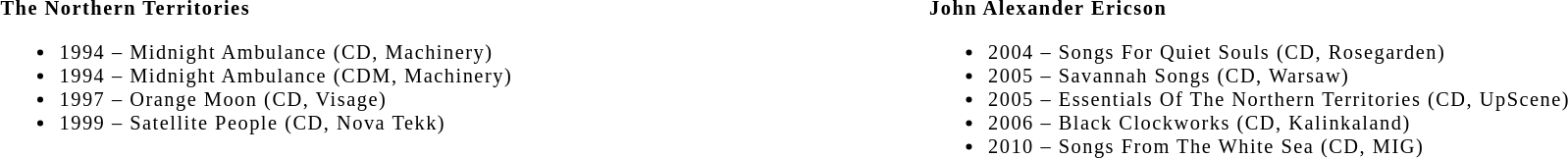<table width="100%" style="font-size:85%; letter-spacing:1px">
<tr>
<td valign="top" width="50%"><br><strong>The Northern Territories</strong><ul><li>1994 – Midnight Ambulance (CD, Machinery)</li><li>1994 – Midnight Ambulance (CDM, Machinery)</li><li>1997 – Orange Moon (CD, Visage)</li><li>1999 – Satellite People (CD, Nova Tekk)</li></ul></td>
<td valign="top" width="50%"><br><strong>John Alexander Ericson</strong><ul><li>2004 – Songs For Quiet Souls (CD, Rosegarden)</li><li>2005 – Savannah Songs (CD, Warsaw)</li><li>2005 – Essentials Of The Northern Territories (CD, UpScene)</li><li>2006 – Black Clockworks (CD, Kalinkaland)</li><li>2010 – Songs From The White Sea (CD, MIG)</li></ul></td>
</tr>
</table>
